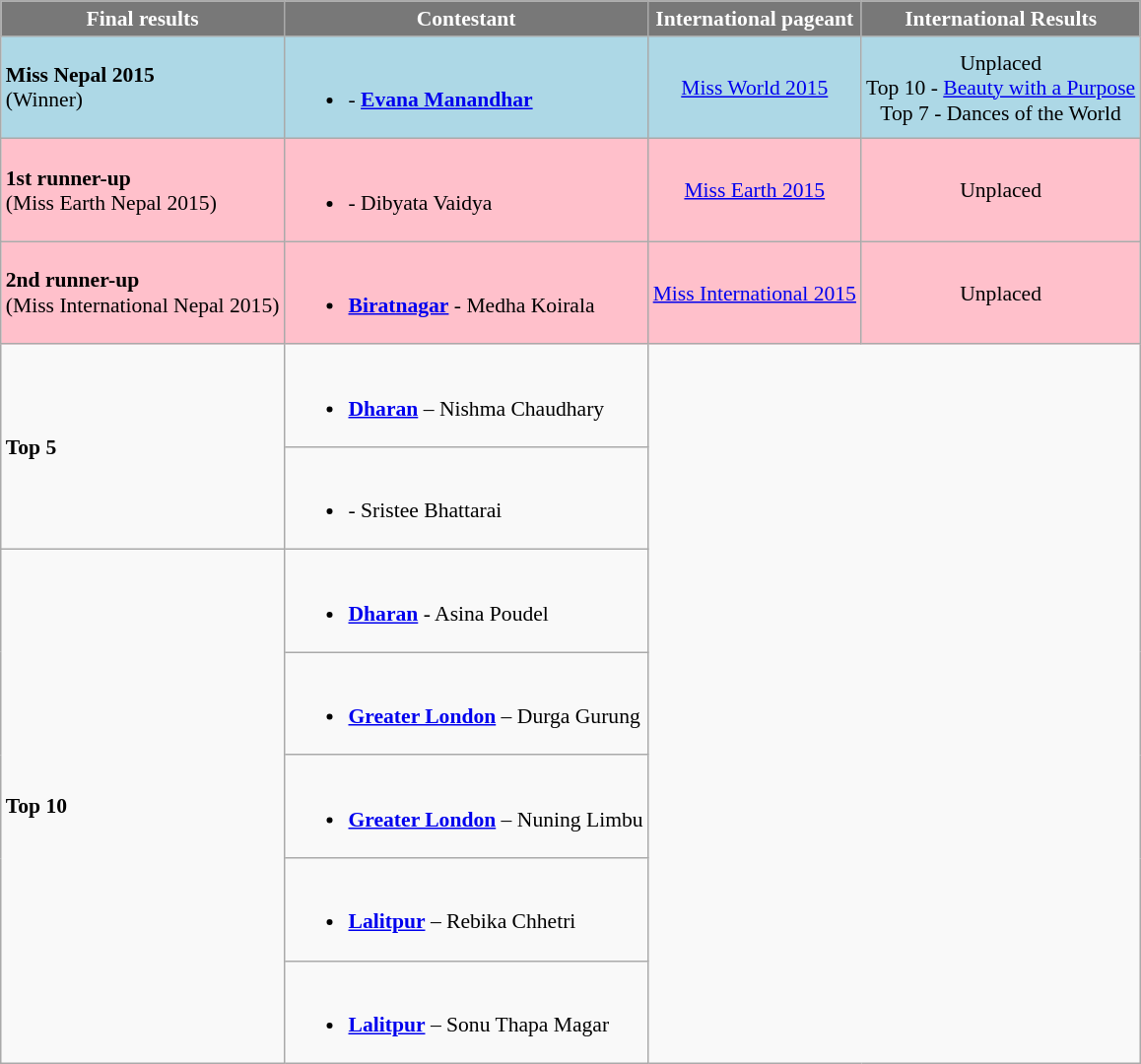<table class="wikitable sortable" style="font-size: 90%">
<tr>
<th style="background-color:#787878;color:#FFFFFF;">Final results</th>
<th style="background-color:#787878;color:#FFFFFF;">Contestant</th>
<th style="background-color:#787878;color:#FFFFFF;">International pageant</th>
<th style="background-color:#787878;color:#FFFFFF;">International Results</th>
</tr>
<tr>
<td style="background:lightblue;"><strong>Miss Nepal 2015</strong><br>(Winner)</td>
<td style="background:lightblue;"><br><ul><li><strong></strong> - <strong><a href='#'>Evana Manandhar</a></strong></li></ul></td>
<td style="background:lightblue; text-align:center;"><a href='#'>Miss World 2015</a></td>
<td style="background:lightblue; text-align:center;">Unplaced <br> Top 10 - <a href='#'>Beauty with a Purpose</a> <br> Top 7 - Dances of the World</td>
</tr>
<tr>
<td style="background:pink;"><strong>1st runner-up</strong><br>(Miss Earth Nepal 2015)</td>
<td style="background:pink;"><br><ul><li><strong></strong> - Dibyata Vaidya</li></ul></td>
<td style="background:pink; text-align:center;"><a href='#'>Miss Earth 2015</a></td>
<td style="background:pink; text-align:center;">Unplaced</td>
</tr>
<tr>
<td style="background:pink;"><strong>2nd runner-up</strong><br>(Miss International Nepal 2015)</td>
<td style="background:pink;"><br><ul><li><strong> <a href='#'>Biratnagar</a></strong> - Medha Koirala</li></ul></td>
<td style="background:pink; text-align:center;"><a href='#'>Miss International 2015</a></td>
<td style="background:pink; text-align:center;">Unplaced</td>
</tr>
<tr>
<td rowspan="2"><strong>Top 5</strong></td>
<td><br><ul><li><strong> <a href='#'>Dharan</a></strong> – Nishma Chaudhary</li></ul></td>
</tr>
<tr>
<td><br><ul><li><strong></strong> - Sristee Bhattarai</li></ul></td>
</tr>
<tr>
<td rowspan="5"><strong>Top 10</strong></td>
<td><br><ul><li><strong> <a href='#'>Dharan</a></strong> - Asina Poudel</li></ul></td>
</tr>
<tr>
<td><br><ul><li><strong> <a href='#'>Greater London</a></strong> – Durga Gurung</li></ul></td>
</tr>
<tr>
<td><br><ul><li><strong> <a href='#'>Greater London</a></strong> – Nuning Limbu</li></ul></td>
</tr>
<tr>
<td><br><ul><li><strong> <a href='#'>Lalitpur</a></strong> – Rebika Chhetri</li></ul></td>
</tr>
<tr>
<td><br><ul><li><strong> <a href='#'>Lalitpur</a></strong> – Sonu Thapa Magar</li></ul></td>
</tr>
</table>
